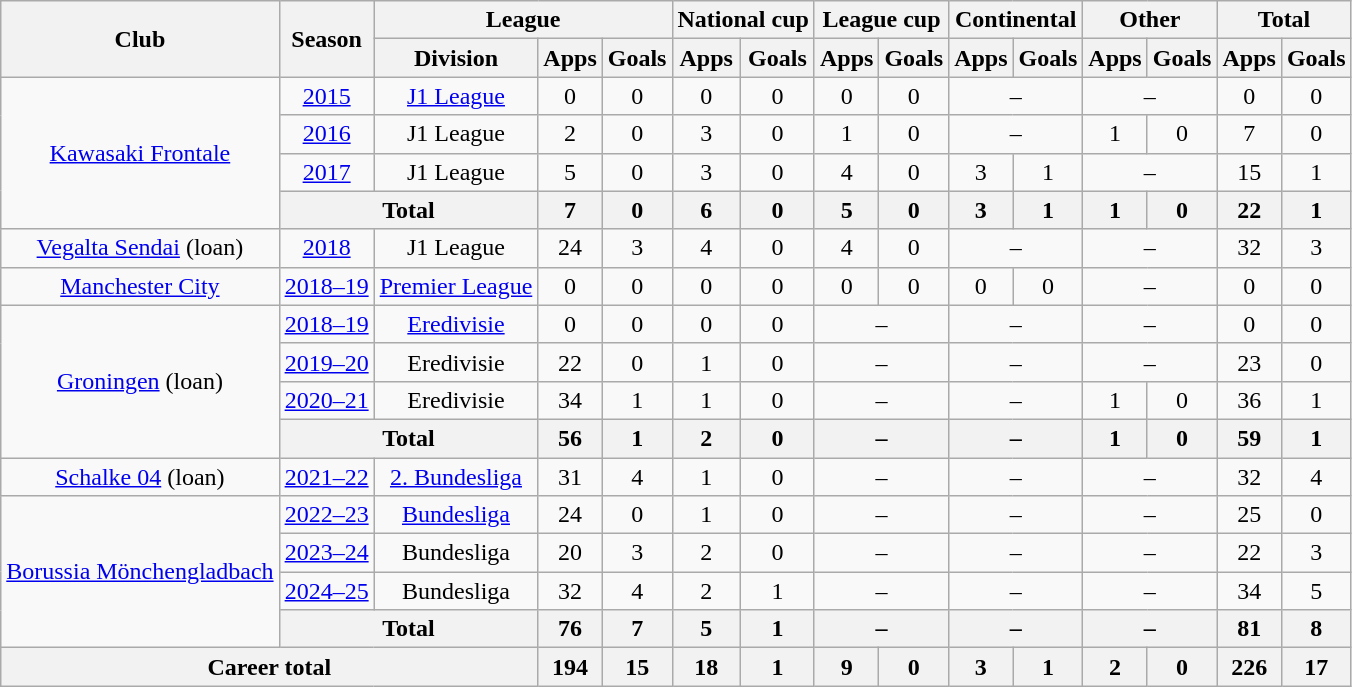<table class="wikitable" style="text-align: center;">
<tr>
<th rowspan=2>Club</th>
<th rowspan=2>Season</th>
<th colspan=3>League</th>
<th colspan=2>National cup</th>
<th colspan=2>League cup</th>
<th colspan=2>Continental</th>
<th colspan=2>Other</th>
<th colspan=2>Total</th>
</tr>
<tr>
<th>Division</th>
<th>Apps</th>
<th>Goals</th>
<th>Apps</th>
<th>Goals</th>
<th>Apps</th>
<th>Goals</th>
<th>Apps</th>
<th>Goals</th>
<th>Apps</th>
<th>Goals</th>
<th>Apps</th>
<th>Goals</th>
</tr>
<tr>
<td rowspan="4"><a href='#'>Kawasaki Frontale</a></td>
<td><a href='#'>2015</a></td>
<td><a href='#'>J1 League</a></td>
<td>0</td>
<td>0</td>
<td>0</td>
<td>0</td>
<td>0</td>
<td>0</td>
<td colspan=2>–</td>
<td colspan=2>–</td>
<td>0</td>
<td>0</td>
</tr>
<tr>
<td><a href='#'>2016</a></td>
<td>J1 League</td>
<td>2</td>
<td>0</td>
<td>3</td>
<td>0</td>
<td>1</td>
<td>0</td>
<td colspan=2>–</td>
<td>1</td>
<td>0</td>
<td>7</td>
<td>0</td>
</tr>
<tr>
<td><a href='#'>2017</a></td>
<td>J1 League</td>
<td>5</td>
<td>0</td>
<td>3</td>
<td>0</td>
<td>4</td>
<td>0</td>
<td>3</td>
<td>1</td>
<td colspan=2>–</td>
<td>15</td>
<td>1</td>
</tr>
<tr>
<th colspan=2>Total</th>
<th>7</th>
<th>0</th>
<th>6</th>
<th>0</th>
<th>5</th>
<th>0</th>
<th>3</th>
<th>1</th>
<th>1</th>
<th>0</th>
<th>22</th>
<th>1</th>
</tr>
<tr>
<td><a href='#'>Vegalta Sendai</a> (loan)</td>
<td><a href='#'>2018</a></td>
<td>J1 League</td>
<td>24</td>
<td>3</td>
<td>4</td>
<td>0</td>
<td>4</td>
<td>0</td>
<td colspan=2>–</td>
<td colspan=2>–</td>
<td>32</td>
<td>3</td>
</tr>
<tr>
<td><a href='#'>Manchester City</a></td>
<td><a href='#'>2018–19</a></td>
<td><a href='#'>Premier League</a></td>
<td>0</td>
<td>0</td>
<td>0</td>
<td>0</td>
<td>0</td>
<td>0</td>
<td>0</td>
<td>0</td>
<td colspan=2>–</td>
<td>0</td>
<td>0</td>
</tr>
<tr>
<td rowspan="4"><a href='#'>Groningen</a> (loan)</td>
<td><a href='#'>2018–19</a></td>
<td><a href='#'>Eredivisie</a></td>
<td>0</td>
<td>0</td>
<td>0</td>
<td>0</td>
<td colspan=2>–</td>
<td colspan=2>–</td>
<td colspan=2>–</td>
<td>0</td>
<td>0</td>
</tr>
<tr>
<td><a href='#'>2019–20</a></td>
<td>Eredivisie</td>
<td>22</td>
<td>0</td>
<td>1</td>
<td>0</td>
<td colspan=2>–</td>
<td colspan=2>–</td>
<td colspan=2>–</td>
<td>23</td>
<td>0</td>
</tr>
<tr>
<td><a href='#'>2020–21</a></td>
<td>Eredivisie</td>
<td>34</td>
<td>1</td>
<td>1</td>
<td>0</td>
<td colspan=2>–</td>
<td colspan=2>–</td>
<td>1</td>
<td>0</td>
<td>36</td>
<td>1</td>
</tr>
<tr>
<th colspan=2>Total</th>
<th>56</th>
<th>1</th>
<th>2</th>
<th>0</th>
<th colspan=2>–</th>
<th colspan=2>–</th>
<th>1</th>
<th>0</th>
<th>59</th>
<th>1</th>
</tr>
<tr>
<td><a href='#'>Schalke 04</a> (loan)</td>
<td><a href='#'>2021–22</a></td>
<td><a href='#'>2. Bundesliga</a></td>
<td>31</td>
<td>4</td>
<td>1</td>
<td>0</td>
<td colspan=2>–</td>
<td colspan=2>–</td>
<td colspan=2>–</td>
<td>32</td>
<td>4</td>
</tr>
<tr>
<td rowspan="4"><a href='#'>Borussia Mönchengladbach</a></td>
<td><a href='#'>2022–23</a></td>
<td><a href='#'>Bundesliga</a></td>
<td>24</td>
<td>0</td>
<td>1</td>
<td>0</td>
<td colspan=2>–</td>
<td colspan=2>–</td>
<td colspan=2>–</td>
<td>25</td>
<td>0</td>
</tr>
<tr>
<td><a href='#'>2023–24</a></td>
<td>Bundesliga</td>
<td>20</td>
<td>3</td>
<td>2</td>
<td>0</td>
<td colspan=2>–</td>
<td colspan=2>–</td>
<td colspan=2>–</td>
<td>22</td>
<td>3</td>
</tr>
<tr>
<td><a href='#'>2024–25</a></td>
<td>Bundesliga</td>
<td>32</td>
<td>4</td>
<td>2</td>
<td>1</td>
<td colspan="2">–</td>
<td colspan="2">–</td>
<td colspan="2">–</td>
<td>34</td>
<td>5</td>
</tr>
<tr>
<th colspan=2>Total</th>
<th>76</th>
<th>7</th>
<th>5</th>
<th>1</th>
<th colspan=2>–</th>
<th colspan=2>–</th>
<th colspan=2>–</th>
<th>81</th>
<th>8</th>
</tr>
<tr>
<th colspan=3>Career total</th>
<th>194</th>
<th>15</th>
<th>18</th>
<th>1</th>
<th>9</th>
<th>0</th>
<th>3</th>
<th>1</th>
<th>2</th>
<th>0</th>
<th>226</th>
<th>17</th>
</tr>
</table>
